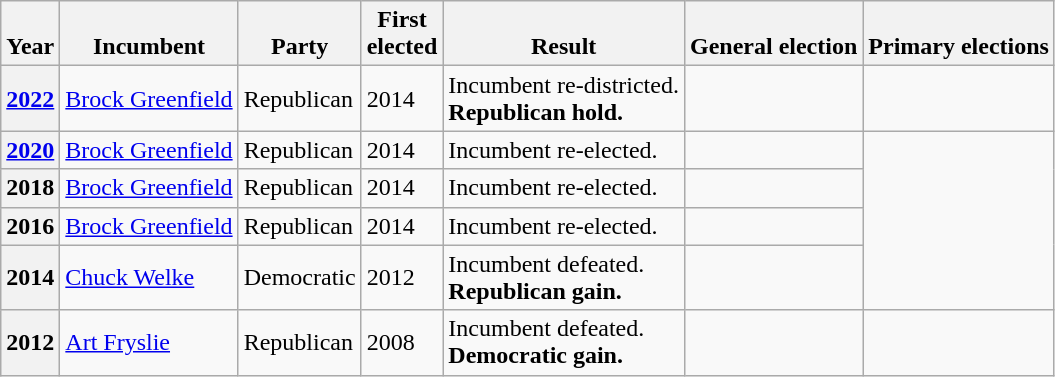<table class=wikitable>
<tr valign=bottom>
<th>Year</th>
<th>Incumbent</th>
<th>Party</th>
<th>First<br>elected</th>
<th>Result</th>
<th>General election</th>
<th>Primary elections</th>
</tr>
<tr>
<th><a href='#'>2022</a></th>
<td><a href='#'>Brock Greenfield</a></td>
<td>Republican</td>
<td>2014</td>
<td>Incumbent re-districted.<br><strong>Republican hold.</strong></td>
<td nowrap></td>
<td nowrap></td>
</tr>
<tr>
<th><a href='#'>2020</a></th>
<td><a href='#'>Brock Greenfield</a></td>
<td>Republican</td>
<td>2014</td>
<td>Incumbent re-elected.</td>
<td nowrap></td>
</tr>
<tr>
<th>2018</th>
<td><a href='#'>Brock Greenfield</a></td>
<td>Republican</td>
<td>2014</td>
<td>Incumbent re-elected.</td>
<td nowrap></td>
</tr>
<tr>
<th>2016</th>
<td><a href='#'>Brock Greenfield</a></td>
<td>Republican</td>
<td>2014</td>
<td>Incumbent re-elected.</td>
<td nowrap></td>
</tr>
<tr>
<th>2014</th>
<td><a href='#'>Chuck Welke</a></td>
<td>Democratic</td>
<td>2012</td>
<td>Incumbent defeated.<br><strong>Republican gain.</strong></td>
<td nowrap></td>
</tr>
<tr>
<th>2012</th>
<td><a href='#'>Art Fryslie</a></td>
<td>Republican</td>
<td>2008</td>
<td>Incumbent defeated.<br><strong>Democratic gain.</strong></td>
<td nowrap></td>
<td nowrap></td>
</tr>
</table>
